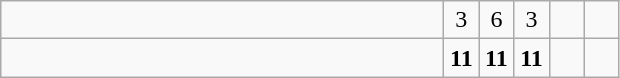<table class="wikitable">
<tr>
<td style="width:18em"></td>
<td align=center style="width:1em">3</td>
<td align=center style="width:1em">6</td>
<td align=center style="width:1em">3</td>
<td align=center style="width:1em"></td>
<td align=center style="width:1em"></td>
</tr>
<tr>
<td style="width:18em"></td>
<td align=center style="width:1em"><strong>11</strong></td>
<td align=center style="width:1em"><strong>11</strong></td>
<td align=center style="width:1em"><strong>11</strong></td>
<td align=center style="width:1em"></td>
<td align=center style="width:1em"></td>
</tr>
</table>
